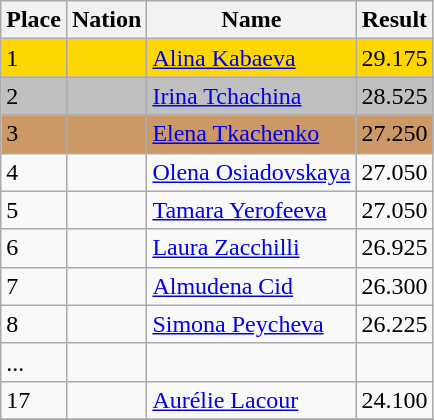<table class="wikitable">
<tr>
<th>Place</th>
<th>Nation</th>
<th>Name</th>
<th>Result</th>
</tr>
<tr bgcolor="gold">
<td>1</td>
<td></td>
<td><a href='#'>Alina Kabaeva</a></td>
<td>29.175</td>
</tr>
<tr bgcolor="silver">
<td>2</td>
<td></td>
<td><a href='#'>Irina Tchachina</a></td>
<td>28.525</td>
</tr>
<tr bgcolor="cc9966">
<td>3</td>
<td></td>
<td align="left"><a href='#'>Elena Tkachenko</a></td>
<td>27.250</td>
</tr>
<tr>
<td>4</td>
<td></td>
<td align="left"><a href='#'>Olena Osiadovskaya</a></td>
<td>27.050</td>
</tr>
<tr>
<td>5</td>
<td></td>
<td align="left"><a href='#'>Tamara Yerofeeva</a></td>
<td>27.050</td>
</tr>
<tr>
<td>6</td>
<td></td>
<td align="left"><a href='#'>Laura Zacchilli</a></td>
<td>26.925</td>
</tr>
<tr>
<td>7</td>
<td></td>
<td align="left"><a href='#'>Almudena Cid</a></td>
<td>26.300</td>
</tr>
<tr>
<td>8</td>
<td></td>
<td align="left"><a href='#'>Simona Peycheva</a></td>
<td>26.225</td>
</tr>
<tr>
<td>...</td>
<td></td>
<td></td>
<td></td>
</tr>
<tr>
<td>17</td>
<td></td>
<td><a href='#'>Aurélie Lacour</a></td>
<td>24.100</td>
</tr>
<tr>
</tr>
</table>
